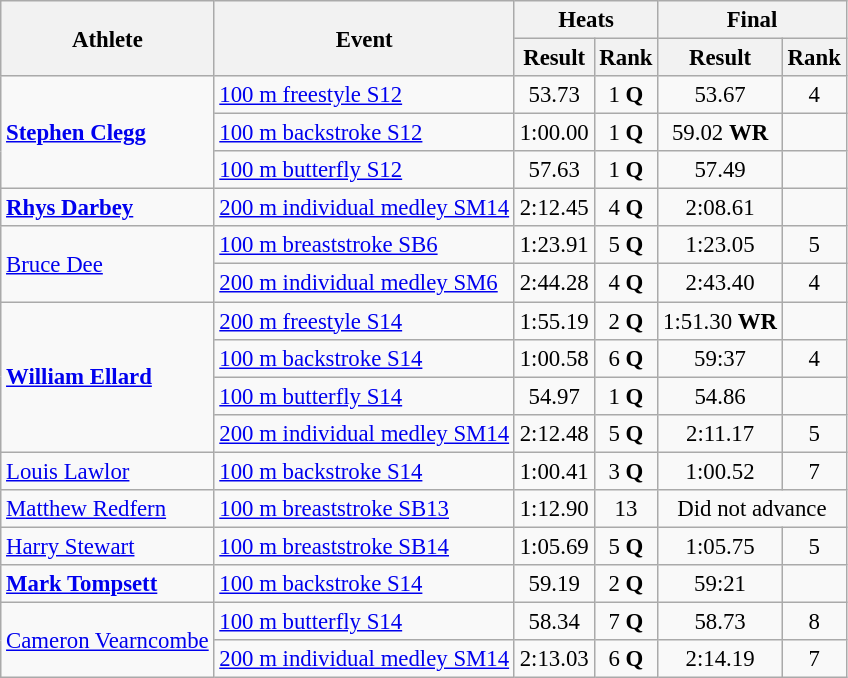<table class="wikitable" style="font-size:95%">
<tr>
<th rowspan="2">Athlete</th>
<th rowspan="2">Event</th>
<th colspan="2">Heats</th>
<th colspan="2">Final</th>
</tr>
<tr>
<th>Result</th>
<th>Rank</th>
<th>Result</th>
<th>Rank</th>
</tr>
<tr style="text-align:center">
<td style="text-align:left" rowspan=3><strong><a href='#'>Stephen Clegg</a></strong></td>
<td style="text-align:left"><a href='#'>100 m freestyle S12</a></td>
<td>53.73</td>
<td>1 <strong>Q</strong></td>
<td>53.67</td>
<td>4</td>
</tr>
<tr style="text-align:center">
<td style="text-align:left"><a href='#'>100 m backstroke S12</a></td>
<td>1:00.00</td>
<td>1 <strong>Q</strong></td>
<td>59.02 <strong>WR</strong></td>
<td></td>
</tr>
<tr style="text-align:center">
<td style="text-align:left"><a href='#'>100 m butterfly S12</a></td>
<td>57.63</td>
<td>1 <strong>Q</strong></td>
<td>57.49</td>
<td></td>
</tr>
<tr style="text-align:center">
<td style="text-align:left"><strong><a href='#'>Rhys Darbey</a></strong></td>
<td style="text-align:left"><a href='#'>200 m individual medley SM14</a></td>
<td>2:12.45</td>
<td>4 <strong>Q</strong></td>
<td>2:08.61</td>
<td></td>
</tr>
<tr style="text-align:center">
<td style="text-align:left" rowspan=2><a href='#'>Bruce Dee</a></td>
<td style="text-align:left"><a href='#'>100 m breaststroke  SB6</a></td>
<td>1:23.91</td>
<td>5 <strong>Q</strong></td>
<td>1:23.05</td>
<td>5</td>
</tr>
<tr style="text-align:center">
<td style="text-align:left"><a href='#'>200 m individual medley SM6</a></td>
<td>2:44.28</td>
<td>4 <strong>Q</strong></td>
<td>2:43.40</td>
<td>4</td>
</tr>
<tr style="text-align:center">
<td style="text-align:left" rowspan=4><strong><a href='#'>William Ellard</a></strong></td>
<td style="text-align:left"><a href='#'>200 m freestyle S14</a></td>
<td>1:55.19</td>
<td>2 <strong>Q</strong></td>
<td>1:51.30 <strong>WR</strong></td>
<td></td>
</tr>
<tr style="text-align:center">
<td style="text-align:left"><a href='#'>100 m backstroke S14</a></td>
<td>1:00.58</td>
<td>6 <strong>Q</strong></td>
<td>59:37</td>
<td>4</td>
</tr>
<tr style="text-align:center">
<td style="text-align:left"><a href='#'>100 m butterfly S14</a></td>
<td>54.97</td>
<td>1 <strong>Q</strong></td>
<td>54.86</td>
<td></td>
</tr>
<tr style="text-align:center">
<td style="text-align:left"><a href='#'>200 m individual medley SM14</a></td>
<td>2:12.48</td>
<td>5 <strong>Q</strong></td>
<td>2:11.17</td>
<td>5</td>
</tr>
<tr style="text-align:center">
<td style="text-align:left"><a href='#'>Louis Lawlor</a></td>
<td style="text-align:left"><a href='#'>100 m backstroke S14</a></td>
<td>1:00.41</td>
<td>3 <strong>Q</strong></td>
<td>1:00.52</td>
<td>7</td>
</tr>
<tr style="text-align:center">
<td style="text-align:left"><a href='#'>Matthew Redfern</a></td>
<td style="text-align:left"><a href='#'>100 m breaststroke SB13</a></td>
<td>1:12.90</td>
<td>13</td>
<td colspan=2>Did not advance</td>
</tr>
<tr style="text-align:center">
<td style="text-align:left"><a href='#'>Harry Stewart</a></td>
<td style="text-align:left"><a href='#'>100 m breaststroke SB14</a></td>
<td>1:05.69</td>
<td>5 <strong>Q</strong></td>
<td>1:05.75</td>
<td>5</td>
</tr>
<tr style="text-align:center">
<td style="text-align:left"><strong><a href='#'>Mark Tompsett</a></strong></td>
<td style="text-align:left"><a href='#'>100 m backstroke S14</a></td>
<td>59.19</td>
<td>2 <strong>Q</strong></td>
<td>59:21</td>
<td></td>
</tr>
<tr style="text-align:center">
<td style="text-align:left" rowspan=2><a href='#'>Cameron Vearncombe</a></td>
<td style="text-align:left"><a href='#'>100 m butterfly S14</a></td>
<td>58.34</td>
<td>7 <strong>Q</strong></td>
<td>58.73</td>
<td>8</td>
</tr>
<tr style="text-align:center">
<td style="text-align:left"><a href='#'>200 m individual medley SM14</a></td>
<td>2:13.03</td>
<td>6 <strong>Q</strong></td>
<td>2:14.19</td>
<td>7</td>
</tr>
</table>
